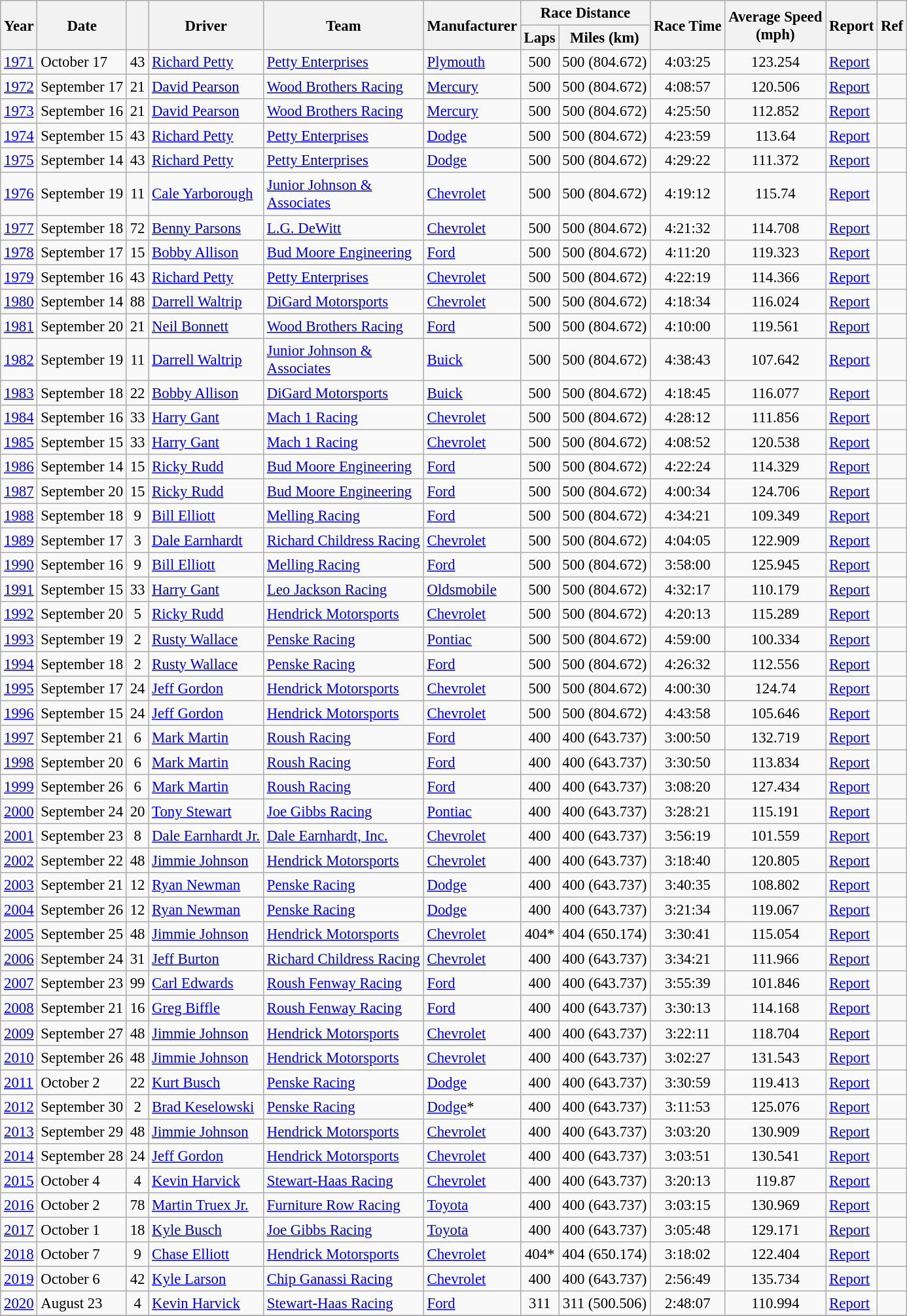<table class="wikitable" style="font-size: 95%;">
<tr>
<th rowspan="2">Year</th>
<th rowspan="2">Date</th>
<th rowspan="2"></th>
<th rowspan="2">Driver</th>
<th rowspan="2">Team</th>
<th rowspan="2">Manufacturer</th>
<th colspan="2">Race Distance</th>
<th rowspan="2">Race Time</th>
<th rowspan="2">Average Speed<br>(mph)</th>
<th rowspan="2">Report</th>
<th rowspan="2">Ref</th>
</tr>
<tr>
<th>Laps</th>
<th>Miles (km)</th>
</tr>
<tr>
<td><a href='#'>1971</a></td>
<td>October 17</td>
<td align="center">43</td>
<td><a href='#'>Richard Petty</a></td>
<td><a href='#'>Petty Enterprises</a></td>
<td><a href='#'>Plymouth</a></td>
<td style="text-align:center;">500</td>
<td style="text-align:center;">500 (804.672)</td>
<td style="text-align:center;">4:03:25</td>
<td style="text-align:center;">123.254</td>
<td><a href='#'>Report</a></td>
<td style="text-align:center;"></td>
</tr>
<tr>
<td><a href='#'>1972</a></td>
<td>September 17</td>
<td align="center">21</td>
<td><a href='#'>David Pearson</a></td>
<td><a href='#'>Wood Brothers Racing</a></td>
<td><a href='#'>Mercury</a></td>
<td style="text-align:center;">500</td>
<td style="text-align:center;">500 (804.672)</td>
<td style="text-align:center;">4:08:57</td>
<td style="text-align:center;">120.506</td>
<td><a href='#'>Report</a></td>
<td style="text-align:center;"></td>
</tr>
<tr>
<td><a href='#'>1973</a></td>
<td>September 16</td>
<td align="center">21</td>
<td><a href='#'>David Pearson</a></td>
<td><a href='#'>Wood Brothers Racing</a></td>
<td><a href='#'>Mercury</a></td>
<td style="text-align:center;">500</td>
<td style="text-align:center;">500 (804.672)</td>
<td style="text-align:center;">4:25:50</td>
<td style="text-align:center;">112.852</td>
<td><a href='#'>Report</a></td>
<td style="text-align:center;"></td>
</tr>
<tr>
<td><a href='#'>1974</a></td>
<td>September 15</td>
<td align="center">43</td>
<td><a href='#'>Richard Petty</a></td>
<td><a href='#'>Petty Enterprises</a></td>
<td><a href='#'>Dodge</a></td>
<td style="text-align:center;">500</td>
<td style="text-align:center;">500 (804.672)</td>
<td style="text-align:center;">4:23:59</td>
<td style="text-align:center;">113.64</td>
<td><a href='#'>Report</a></td>
<td style="text-align:center;"></td>
</tr>
<tr>
<td><a href='#'>1975</a></td>
<td>September 14</td>
<td align="center">43</td>
<td><a href='#'>Richard Petty</a></td>
<td><a href='#'>Petty Enterprises</a></td>
<td><a href='#'>Dodge</a></td>
<td style="text-align:center;">500</td>
<td style="text-align:center;">500 (804.672)</td>
<td style="text-align:center;">4:29:22</td>
<td style="text-align:center;">111.372</td>
<td><a href='#'>Report</a></td>
<td style="text-align:center;"></td>
</tr>
<tr>
<td><a href='#'>1976</a></td>
<td>September 19</td>
<td align="center">11</td>
<td><a href='#'>Cale Yarborough</a></td>
<td><a href='#'>Junior Johnson & <br>Associates</a></td>
<td><a href='#'>Chevrolet</a></td>
<td style="text-align:center;">500</td>
<td style="text-align:center;">500 (804.672)</td>
<td style="text-align:center;">4:19:12</td>
<td style="text-align:center;">115.74</td>
<td><a href='#'>Report</a></td>
<td style="text-align:center;"></td>
</tr>
<tr>
<td><a href='#'>1977</a></td>
<td>September 18</td>
<td align="center">72</td>
<td><a href='#'>Benny Parsons</a></td>
<td><a href='#'>L.G. DeWitt</a></td>
<td><a href='#'>Chevrolet</a></td>
<td style="text-align:center;">500</td>
<td style="text-align:center;">500 (804.672)</td>
<td style="text-align:center;">4:21:32</td>
<td style="text-align:center;">114.708</td>
<td><a href='#'>Report</a></td>
<td style="text-align:center;"></td>
</tr>
<tr>
<td><a href='#'>1978</a></td>
<td>September 17</td>
<td align="center">15</td>
<td><a href='#'>Bobby Allison</a></td>
<td><a href='#'>Bud Moore Engineering</a></td>
<td><a href='#'>Ford</a></td>
<td style="text-align:center;">500</td>
<td style="text-align:center;">500 (804.672)</td>
<td style="text-align:center;">4:11:20</td>
<td style="text-align:center;">119.323</td>
<td><a href='#'>Report</a></td>
<td style="text-align:center;"></td>
</tr>
<tr>
<td><a href='#'>1979</a></td>
<td>September 16</td>
<td align="center">43</td>
<td><a href='#'>Richard Petty</a></td>
<td><a href='#'>Petty Enterprises</a></td>
<td><a href='#'>Chevrolet</a></td>
<td style="text-align:center;">500</td>
<td style="text-align:center;">500 (804.672)</td>
<td style="text-align:center;">4:22:19</td>
<td style="text-align:center;">114.366</td>
<td><a href='#'>Report</a></td>
<td style="text-align:center;"></td>
</tr>
<tr>
<td><a href='#'>1980</a></td>
<td>September 14</td>
<td align="center">88</td>
<td><a href='#'>Darrell Waltrip</a></td>
<td><a href='#'>DiGard Motorsports</a></td>
<td><a href='#'>Chevrolet</a></td>
<td style="text-align:center;">500</td>
<td style="text-align:center;">500 (804.672)</td>
<td style="text-align:center;">4:18:34</td>
<td style="text-align:center;">116.024</td>
<td><a href='#'>Report</a></td>
<td style="text-align:center;"></td>
</tr>
<tr>
<td><a href='#'>1981</a></td>
<td>September 20</td>
<td align="center">21</td>
<td><a href='#'>Neil Bonnett</a></td>
<td><a href='#'>Wood Brothers Racing</a></td>
<td><a href='#'>Ford</a></td>
<td style="text-align:center;">500</td>
<td style="text-align:center;">500 (804.672)</td>
<td style="text-align:center;">4:10:00</td>
<td style="text-align:center;">119.561</td>
<td><a href='#'>Report</a></td>
<td style="text-align:center;"></td>
</tr>
<tr>
<td><a href='#'>1982</a></td>
<td>September 19</td>
<td align="center">11</td>
<td><a href='#'>Darrell Waltrip</a></td>
<td><a href='#'>Junior Johnson & <br>Associates</a></td>
<td><a href='#'>Buick</a></td>
<td style="text-align:center;">500</td>
<td style="text-align:center;">500 (804.672)</td>
<td style="text-align:center;">4:38:43</td>
<td style="text-align:center;">107.642</td>
<td><a href='#'>Report</a></td>
<td style="text-align:center;"></td>
</tr>
<tr>
<td><a href='#'>1983</a></td>
<td>September 18</td>
<td align="center">22</td>
<td><a href='#'>Bobby Allison</a></td>
<td><a href='#'>DiGard Motorsports</a></td>
<td><a href='#'>Buick</a></td>
<td style="text-align:center;">500</td>
<td style="text-align:center;">500 (804.672)</td>
<td style="text-align:center;">4:18:45</td>
<td style="text-align:center;">116.077</td>
<td><a href='#'>Report</a></td>
<td style="text-align:center;"></td>
</tr>
<tr>
<td><a href='#'>1984</a></td>
<td>September 16</td>
<td align="center">33</td>
<td><a href='#'>Harry Gant</a></td>
<td><a href='#'>Mach 1 Racing</a></td>
<td><a href='#'>Chevrolet</a></td>
<td style="text-align:center;">500</td>
<td style="text-align:center;">500 (804.672)</td>
<td style="text-align:center;">4:28:12</td>
<td style="text-align:center;">111.856</td>
<td><a href='#'>Report</a></td>
<td style="text-align:center;"></td>
</tr>
<tr>
<td><a href='#'>1985</a></td>
<td>September 15</td>
<td align="center">33</td>
<td><a href='#'>Harry Gant</a></td>
<td><a href='#'>Mach 1 Racing</a></td>
<td><a href='#'>Chevrolet</a></td>
<td style="text-align:center;">500</td>
<td style="text-align:center;">500 (804.672)</td>
<td style="text-align:center;">4:08:52</td>
<td style="text-align:center;">120.538</td>
<td><a href='#'>Report</a></td>
<td style="text-align:center;"></td>
</tr>
<tr>
<td><a href='#'>1986</a></td>
<td>September 14</td>
<td align="center">15</td>
<td><a href='#'>Ricky Rudd</a></td>
<td><a href='#'>Bud Moore Engineering</a></td>
<td><a href='#'>Ford</a></td>
<td style="text-align:center;">500</td>
<td style="text-align:center;">500 (804.672)</td>
<td style="text-align:center;">4:22:24</td>
<td style="text-align:center;">114.329</td>
<td><a href='#'>Report</a></td>
<td style="text-align:center;"></td>
</tr>
<tr>
<td><a href='#'>1987</a></td>
<td>September 20</td>
<td align="center">15</td>
<td><a href='#'>Ricky Rudd</a></td>
<td><a href='#'>Bud Moore Engineering</a></td>
<td><a href='#'>Ford</a></td>
<td style="text-align:center;">500</td>
<td style="text-align:center;">500 (804.672)</td>
<td style="text-align:center;">4:00:34</td>
<td style="text-align:center;">124.706</td>
<td><a href='#'>Report</a></td>
<td style="text-align:center;"></td>
</tr>
<tr>
<td><a href='#'>1988</a></td>
<td>September 18</td>
<td align="center">9</td>
<td><a href='#'>Bill Elliott</a></td>
<td><a href='#'>Melling Racing</a></td>
<td><a href='#'>Ford</a></td>
<td style="text-align:center;">500</td>
<td style="text-align:center;">500 (804.672)</td>
<td style="text-align:center;">4:34:21</td>
<td style="text-align:center;">109.349</td>
<td><a href='#'>Report</a></td>
<td style="text-align:center;"></td>
</tr>
<tr>
<td><a href='#'>1989</a></td>
<td>September 17</td>
<td align="center">3</td>
<td><a href='#'>Dale Earnhardt</a></td>
<td><a href='#'>Richard Childress Racing</a></td>
<td><a href='#'>Chevrolet</a></td>
<td style="text-align:center;">500</td>
<td style="text-align:center;">500 (804.672)</td>
<td style="text-align:center;">4:04:05</td>
<td style="text-align:center;">122.909</td>
<td><a href='#'>Report</a></td>
<td style="text-align:center;"></td>
</tr>
<tr>
<td><a href='#'>1990</a></td>
<td>September 16</td>
<td align="center">9</td>
<td><a href='#'>Bill Elliott</a></td>
<td><a href='#'>Melling Racing</a></td>
<td><a href='#'>Ford</a></td>
<td style="text-align:center;">500</td>
<td style="text-align:center;">500 (804.672)</td>
<td style="text-align:center;">3:58:00</td>
<td style="text-align:center;">125.945</td>
<td><a href='#'>Report</a></td>
<td style="text-align:center;"></td>
</tr>
<tr>
<td><a href='#'>1991</a></td>
<td>September 15</td>
<td align="center">33</td>
<td><a href='#'>Harry Gant</a></td>
<td><a href='#'>Leo Jackson Racing</a></td>
<td><a href='#'>Oldsmobile</a></td>
<td style="text-align:center;">500</td>
<td style="text-align:center;">500 (804.672)</td>
<td style="text-align:center;">4:32:17</td>
<td style="text-align:center;">110.179</td>
<td><a href='#'>Report</a></td>
<td style="text-align:center;"></td>
</tr>
<tr>
<td><a href='#'>1992</a></td>
<td>September 20</td>
<td align="center">5</td>
<td><a href='#'>Ricky Rudd</a></td>
<td><a href='#'>Hendrick Motorsports</a></td>
<td><a href='#'>Chevrolet</a></td>
<td style="text-align:center;">500</td>
<td style="text-align:center;">500 (804.672)</td>
<td style="text-align:center;">4:20:13</td>
<td style="text-align:center;">115.289</td>
<td><a href='#'>Report</a></td>
<td style="text-align:center;"></td>
</tr>
<tr>
<td><a href='#'>1993</a></td>
<td>September 19</td>
<td align="center">2</td>
<td><a href='#'>Rusty Wallace</a></td>
<td><a href='#'>Penske Racing</a></td>
<td><a href='#'>Pontiac</a></td>
<td style="text-align:center;">500</td>
<td style="text-align:center;">500 (804.672)</td>
<td style="text-align:center;">4:59:00</td>
<td style="text-align:center;">100.334</td>
<td><a href='#'>Report</a></td>
<td style="text-align:center;"></td>
</tr>
<tr>
<td><a href='#'>1994</a></td>
<td>September 18</td>
<td align="center">2</td>
<td><a href='#'>Rusty Wallace</a></td>
<td><a href='#'>Penske Racing</a></td>
<td><a href='#'>Ford</a></td>
<td style="text-align:center;">500</td>
<td style="text-align:center;">500 (804.672)</td>
<td style="text-align:center;">4:26:32</td>
<td style="text-align:center;">112.556</td>
<td><a href='#'>Report</a></td>
<td style="text-align:center;"></td>
</tr>
<tr>
<td><a href='#'>1995</a></td>
<td>September 17</td>
<td align="center">24</td>
<td><a href='#'>Jeff Gordon</a></td>
<td><a href='#'>Hendrick Motorsports</a></td>
<td><a href='#'>Chevrolet</a></td>
<td style="text-align:center;">500</td>
<td style="text-align:center;">500 (804.672)</td>
<td style="text-align:center;">4:00:30</td>
<td style="text-align:center;">124.74</td>
<td><a href='#'>Report</a></td>
<td style="text-align:center;"></td>
</tr>
<tr>
<td><a href='#'>1996</a></td>
<td>September 15</td>
<td align="center">24</td>
<td><a href='#'>Jeff Gordon</a></td>
<td><a href='#'>Hendrick Motorsports</a></td>
<td><a href='#'>Chevrolet</a></td>
<td style="text-align:center;">500</td>
<td style="text-align:center;">500 (804.672)</td>
<td style="text-align:center;">4:43:58</td>
<td style="text-align:center;">105.646</td>
<td><a href='#'>Report</a></td>
<td style="text-align:center;"></td>
</tr>
<tr>
<td><a href='#'>1997</a></td>
<td>September 21</td>
<td align="center">6</td>
<td><a href='#'>Mark Martin</a></td>
<td><a href='#'>Roush Racing</a></td>
<td><a href='#'>Ford</a></td>
<td style="text-align:center;">400</td>
<td style="text-align:center;">400 (643.737)</td>
<td style="text-align:center;">3:00:50</td>
<td style="text-align:center;">132.719</td>
<td><a href='#'>Report</a></td>
<td style="text-align:center;"></td>
</tr>
<tr>
<td><a href='#'>1998</a></td>
<td>September 20</td>
<td align="center">6</td>
<td><a href='#'>Mark Martin</a></td>
<td><a href='#'>Roush Racing</a></td>
<td><a href='#'>Ford</a></td>
<td style="text-align:center;">400</td>
<td style="text-align:center;">400 (643.737)</td>
<td style="text-align:center;">3:30:50</td>
<td style="text-align:center;">113.834</td>
<td><a href='#'>Report</a></td>
<td style="text-align:center;"></td>
</tr>
<tr>
<td><a href='#'>1999</a></td>
<td>September 26</td>
<td align="center">6</td>
<td><a href='#'>Mark Martin</a></td>
<td><a href='#'>Roush Racing</a></td>
<td><a href='#'>Ford</a></td>
<td style="text-align:center;">400</td>
<td style="text-align:center;">400 (643.737)</td>
<td style="text-align:center;">3:08:20</td>
<td style="text-align:center;">127.434</td>
<td><a href='#'>Report</a></td>
<td style="text-align:center;"></td>
</tr>
<tr>
<td><a href='#'>2000</a></td>
<td>September 24</td>
<td align="center">20</td>
<td><a href='#'>Tony Stewart</a></td>
<td><a href='#'>Joe Gibbs Racing</a></td>
<td><a href='#'>Pontiac</a></td>
<td style="text-align:center;">400</td>
<td style="text-align:center;">400 (643.737)</td>
<td style="text-align:center;">3:28:21</td>
<td style="text-align:center;">115.191</td>
<td><a href='#'>Report</a></td>
<td style="text-align:center;"></td>
</tr>
<tr>
<td><a href='#'>2001</a></td>
<td>September 23</td>
<td align="center">8</td>
<td><a href='#'>Dale Earnhardt Jr.</a></td>
<td><a href='#'>Dale Earnhardt, Inc.</a></td>
<td><a href='#'>Chevrolet</a></td>
<td style="text-align:center;">400</td>
<td style="text-align:center;">400 (643.737)</td>
<td style="text-align:center;">3:56:19</td>
<td style="text-align:center;">101.559</td>
<td><a href='#'>Report</a></td>
<td style="text-align:center;"></td>
</tr>
<tr>
<td><a href='#'>2002</a></td>
<td>September 22</td>
<td align="center">48</td>
<td><a href='#'>Jimmie Johnson</a></td>
<td><a href='#'>Hendrick Motorsports</a></td>
<td><a href='#'>Chevrolet</a></td>
<td style="text-align:center;">400</td>
<td style="text-align:center;">400 (643.737)</td>
<td style="text-align:center;">3:18:40</td>
<td style="text-align:center;">120.805</td>
<td><a href='#'>Report</a></td>
<td style="text-align:center;"></td>
</tr>
<tr>
<td><a href='#'>2003</a></td>
<td>September 21</td>
<td align="center">12</td>
<td><a href='#'>Ryan Newman</a></td>
<td><a href='#'>Penske Racing</a></td>
<td><a href='#'>Dodge</a></td>
<td style="text-align:center;">400</td>
<td style="text-align:center;">400 (643.737)</td>
<td style="text-align:center;">3:40:35</td>
<td style="text-align:center;">108.802</td>
<td><a href='#'>Report</a></td>
<td style="text-align:center;"></td>
</tr>
<tr>
<td><a href='#'>2004</a></td>
<td>September 26</td>
<td align="center">12</td>
<td><a href='#'>Ryan Newman</a></td>
<td><a href='#'>Penske Racing</a></td>
<td><a href='#'>Dodge</a></td>
<td style="text-align:center;">400</td>
<td style="text-align:center;">400 (643.737)</td>
<td style="text-align:center;">3:21:34</td>
<td style="text-align:center;">119.067</td>
<td><a href='#'>Report</a></td>
<td style="text-align:center;"></td>
</tr>
<tr>
<td><a href='#'>2005</a></td>
<td>September 25</td>
<td align="center">48</td>
<td><a href='#'>Jimmie Johnson</a></td>
<td><a href='#'>Hendrick Motorsports</a></td>
<td><a href='#'>Chevrolet</a></td>
<td style="text-align:center;">404*</td>
<td style="text-align:center;">404 (650.174)</td>
<td style="text-align:center;">3:30:41</td>
<td style="text-align:center;">115.054</td>
<td><a href='#'>Report</a></td>
<td style="text-align:center;"></td>
</tr>
<tr>
<td><a href='#'>2006</a></td>
<td>September 24</td>
<td align="center">31</td>
<td><a href='#'>Jeff Burton</a></td>
<td><a href='#'>Richard Childress Racing</a></td>
<td><a href='#'>Chevrolet</a></td>
<td style="text-align:center;">400</td>
<td style="text-align:center;">400 (643.737)</td>
<td style="text-align:center;">3:34:21</td>
<td style="text-align:center;">111.966</td>
<td><a href='#'>Report</a></td>
<td style="text-align:center;"></td>
</tr>
<tr>
<td><a href='#'>2007</a></td>
<td>September 23</td>
<td align="center">99</td>
<td><a href='#'>Carl Edwards</a></td>
<td><a href='#'>Roush Fenway Racing</a></td>
<td><a href='#'>Ford</a></td>
<td style="text-align:center;">400</td>
<td style="text-align:center;">400 (643.737)</td>
<td style="text-align:center;">3:55:39</td>
<td style="text-align:center;">101.846</td>
<td><a href='#'>Report</a></td>
<td style="text-align:center;"></td>
</tr>
<tr>
<td><a href='#'>2008</a></td>
<td>September 21</td>
<td align="center">16</td>
<td><a href='#'>Greg Biffle</a></td>
<td><a href='#'>Roush Fenway Racing</a></td>
<td><a href='#'>Ford</a></td>
<td style="text-align:center;">400</td>
<td style="text-align:center;">400 (643.737)</td>
<td style="text-align:center;">3:30:13</td>
<td style="text-align:center;">114.168</td>
<td><a href='#'>Report</a></td>
<td style="text-align:center;"></td>
</tr>
<tr>
<td><a href='#'>2009</a></td>
<td>September 27</td>
<td align="center">48</td>
<td><a href='#'>Jimmie Johnson</a></td>
<td><a href='#'>Hendrick Motorsports</a></td>
<td><a href='#'>Chevrolet</a></td>
<td style="text-align:center;">400</td>
<td style="text-align:center;">400 (643.737)</td>
<td style="text-align:center;">3:22:11</td>
<td style="text-align:center;">118.704</td>
<td><a href='#'>Report</a></td>
<td style="text-align:center;"></td>
</tr>
<tr>
<td><a href='#'>2010</a></td>
<td>September 26</td>
<td align="center">48</td>
<td><a href='#'>Jimmie Johnson</a></td>
<td><a href='#'>Hendrick Motorsports</a></td>
<td><a href='#'>Chevrolet</a></td>
<td style="text-align:center;">400</td>
<td style="text-align:center;">400 (643.737)</td>
<td style="text-align:center;">3:02:27</td>
<td style="text-align:center;">131.543</td>
<td><a href='#'>Report</a></td>
<td style="text-align:center;"></td>
</tr>
<tr>
<td><a href='#'>2011</a></td>
<td>October 2</td>
<td align="center">22</td>
<td><a href='#'>Kurt Busch</a></td>
<td><a href='#'>Penske Racing</a></td>
<td><a href='#'>Dodge</a></td>
<td style="text-align:center;">400</td>
<td style="text-align:center;">400 (643.737)</td>
<td style="text-align:center;">3:30:59</td>
<td style="text-align:center;">119.413</td>
<td><a href='#'>Report</a></td>
<td style="text-align:center;"></td>
</tr>
<tr>
<td><a href='#'>2012</a></td>
<td>September 30</td>
<td align="center">2</td>
<td><a href='#'>Brad Keselowski</a></td>
<td><a href='#'>Penske Racing</a></td>
<td><a href='#'>Dodge</a>*</td>
<td style="text-align:center;">400</td>
<td style="text-align:center;">400 (643.737)</td>
<td style="text-align:center;">3:11:53</td>
<td style="text-align:center;">125.076</td>
<td><a href='#'>Report</a></td>
<td style="text-align:center;"></td>
</tr>
<tr>
<td><a href='#'>2013</a></td>
<td>September 29</td>
<td align="center">48</td>
<td><a href='#'>Jimmie Johnson</a></td>
<td><a href='#'>Hendrick Motorsports</a></td>
<td><a href='#'>Chevrolet</a></td>
<td style="text-align:center;">400</td>
<td style="text-align:center;">400 (643.737)</td>
<td style="text-align:center;">3:03:20</td>
<td style="text-align:center;">130.909</td>
<td><a href='#'>Report</a></td>
<td style="text-align:center;"></td>
</tr>
<tr>
<td><a href='#'>2014</a></td>
<td>September 28</td>
<td align="center">24</td>
<td><a href='#'>Jeff Gordon</a></td>
<td><a href='#'>Hendrick Motorsports</a></td>
<td><a href='#'>Chevrolet</a></td>
<td style="text-align:center;">400</td>
<td style="text-align:center;">400 (643.737)</td>
<td style="text-align:center;">3:03:51</td>
<td style="text-align:center;">130.541</td>
<td><a href='#'>Report</a></td>
<td style="text-align:center;"></td>
</tr>
<tr>
<td><a href='#'>2015</a></td>
<td>October 4</td>
<td align="center">4</td>
<td><a href='#'>Kevin Harvick</a></td>
<td><a href='#'>Stewart-Haas Racing</a></td>
<td><a href='#'>Chevrolet</a></td>
<td style="text-align:center;">400</td>
<td style="text-align:center;">400 (643.737)</td>
<td style="text-align:center;">3:20:13</td>
<td style="text-align:center;">119.87</td>
<td><a href='#'>Report</a></td>
<td style="text-align:center;"></td>
</tr>
<tr>
<td><a href='#'>2016</a></td>
<td>October 2</td>
<td align="center">78</td>
<td><a href='#'>Martin Truex Jr.</a></td>
<td><a href='#'>Furniture Row Racing</a></td>
<td><a href='#'>Toyota</a></td>
<td style="text-align:center;">400</td>
<td style="text-align:center;">400 (643.737)</td>
<td style="text-align:center;">3:03:15</td>
<td style="text-align:center;">130.969</td>
<td><a href='#'>Report</a></td>
<td style="text-align:center;"></td>
</tr>
<tr>
<td><a href='#'>2017</a></td>
<td>October 1</td>
<td align="center">18</td>
<td><a href='#'>Kyle Busch</a></td>
<td><a href='#'>Joe Gibbs Racing</a></td>
<td><a href='#'>Toyota</a></td>
<td style="text-align:center;">400</td>
<td style="text-align:center;">400 (643.737)</td>
<td style="text-align:center;">3:05:48</td>
<td style="text-align:center;">129.171</td>
<td><a href='#'>Report</a></td>
<td style="text-align:center;"></td>
</tr>
<tr>
<td><a href='#'>2018</a></td>
<td>October 7</td>
<td align="center">9</td>
<td><a href='#'>Chase Elliott</a></td>
<td><a href='#'>Hendrick Motorsports</a></td>
<td><a href='#'>Chevrolet</a></td>
<td style="text-align:center;">404*</td>
<td style="text-align:center;">404 (650.174)</td>
<td style="text-align:center;">3:18:02</td>
<td style="text-align:center;">122.404</td>
<td><a href='#'>Report</a></td>
<td style="text-align:center;"></td>
</tr>
<tr>
<td><a href='#'>2019</a></td>
<td>October 6</td>
<td align="center">42</td>
<td><a href='#'>Kyle Larson</a></td>
<td><a href='#'>Chip Ganassi Racing</a></td>
<td><a href='#'>Chevrolet</a></td>
<td style="text-align:center;">400</td>
<td style="text-align:center;">400 (643.737)</td>
<td style="text-align:center;">2:56:49</td>
<td style="text-align:center;">135.734</td>
<td><a href='#'>Report</a></td>
<td style="text-align:center;"></td>
</tr>
<tr>
<td><a href='#'>2020</a></td>
<td>August 23</td>
<td align="center">4</td>
<td><a href='#'>Kevin Harvick</a></td>
<td><a href='#'>Stewart-Haas Racing</a></td>
<td><a href='#'>Ford</a></td>
<td align="center">311</td>
<td align="center">311 (500.506)</td>
<td align="center">2:48:07</td>
<td align="center">110.994</td>
<td><a href='#'>Report</a></td>
<td style="text-align:center;"></td>
</tr>
<tr>
</tr>
</table>
